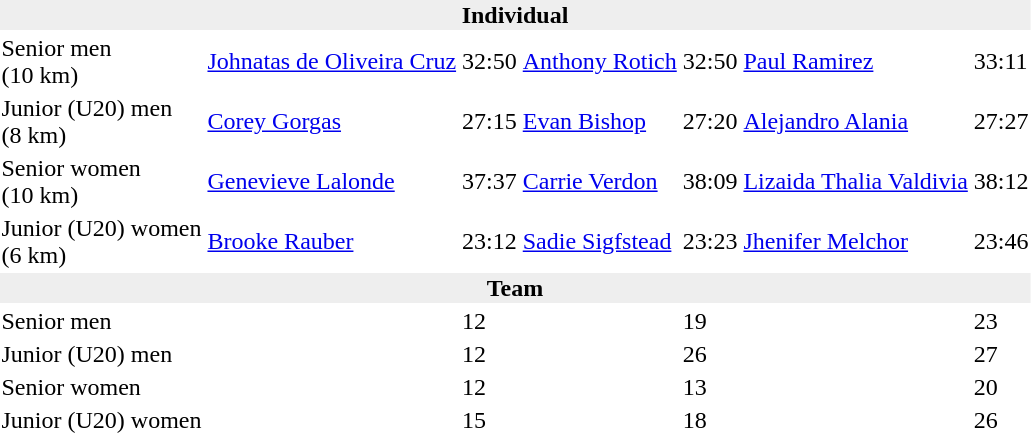<table>
<tr>
<td colspan=7 bgcolor=#eeeeee style=text-align:center;><strong>Individual</strong></td>
</tr>
<tr>
<td>Senior men<br>(10 km)</td>
<td><a href='#'>Johnatas de Oliveira Cruz</a><br></td>
<td>32:50</td>
<td><a href='#'>Anthony Rotich</a><br></td>
<td>32:50</td>
<td><a href='#'>Paul Ramirez</a><br></td>
<td>33:11</td>
</tr>
<tr>
<td>Junior (U20) men<br>(8 km)</td>
<td><a href='#'>Corey Gorgas</a><br></td>
<td>27:15</td>
<td><a href='#'>Evan Bishop</a><br></td>
<td>27:20</td>
<td><a href='#'>Alejandro Alania</a><br></td>
<td>27:27</td>
</tr>
<tr>
<td>Senior women<br>(10 km)</td>
<td><a href='#'>Genevieve Lalonde</a><br></td>
<td>37:37</td>
<td><a href='#'>Carrie Verdon</a><br></td>
<td>38:09</td>
<td><a href='#'>Lizaida Thalia Valdivia</a><br></td>
<td>38:12</td>
</tr>
<tr>
<td>Junior (U20) women<br>(6 km)</td>
<td><a href='#'>Brooke Rauber</a><br></td>
<td>23:12</td>
<td><a href='#'>Sadie Sigfstead</a><br></td>
<td>23:23</td>
<td><a href='#'>Jhenifer Melchor</a><br></td>
<td>23:46</td>
</tr>
<tr>
<td colspan=7 bgcolor=#eeeeee style=text-align:center;><strong>Team</strong></td>
</tr>
<tr>
<td>Senior men</td>
<td></td>
<td>12</td>
<td></td>
<td>19</td>
<td></td>
<td>23</td>
</tr>
<tr>
<td>Junior (U20) men</td>
<td></td>
<td>12</td>
<td></td>
<td>26</td>
<td></td>
<td>27</td>
</tr>
<tr>
<td>Senior women</td>
<td></td>
<td>12</td>
<td></td>
<td>13</td>
<td></td>
<td>20</td>
</tr>
<tr>
<td>Junior (U20) women</td>
<td></td>
<td>15</td>
<td></td>
<td>18</td>
<td></td>
<td>26</td>
</tr>
</table>
